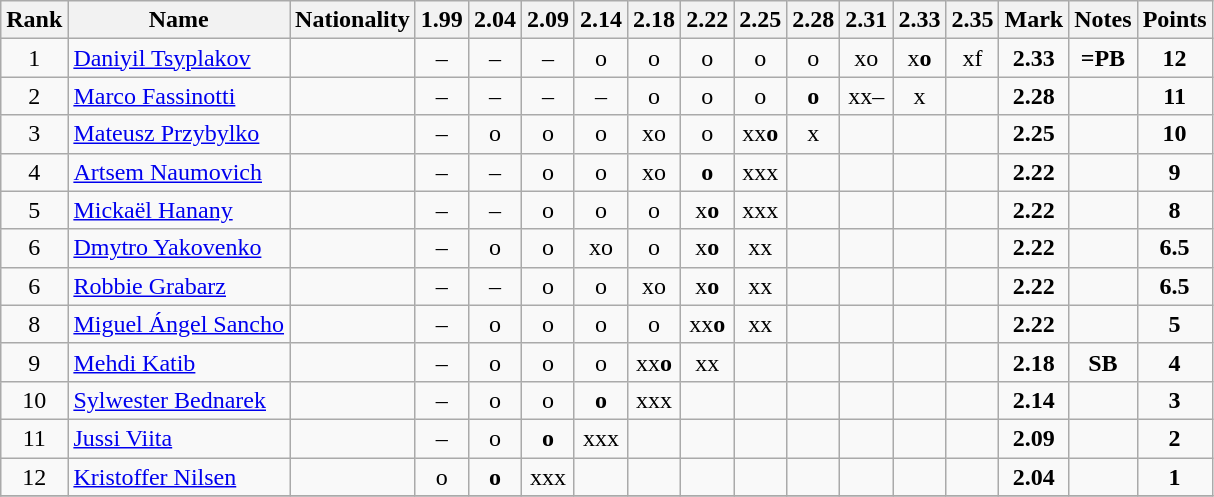<table class="wikitable sortable" style="text-align:center">
<tr>
<th>Rank</th>
<th>Name</th>
<th>Nationality</th>
<th>1.99</th>
<th>2.04</th>
<th>2.09</th>
<th>2.14</th>
<th>2.18</th>
<th>2.22</th>
<th>2.25</th>
<th>2.28</th>
<th>2.31</th>
<th>2.33</th>
<th>2.35</th>
<th>Mark</th>
<th>Notes</th>
<th>Points</th>
</tr>
<tr>
<td>1</td>
<td align=left><a href='#'>Daniyil Tsyplakov</a></td>
<td align=left></td>
<td>–</td>
<td>–</td>
<td>–</td>
<td>o</td>
<td>o</td>
<td>o</td>
<td>o</td>
<td>o</td>
<td>xo</td>
<td>x<strong>o </strong></td>
<td>xf</td>
<td><strong>2.33</strong></td>
<td><strong>=PB</strong></td>
<td><strong>12</strong></td>
</tr>
<tr>
<td>2</td>
<td align=left><a href='#'>Marco Fassinotti</a></td>
<td align=left></td>
<td>–</td>
<td>–</td>
<td>–</td>
<td>–</td>
<td>o</td>
<td>o</td>
<td>o</td>
<td><strong>o </strong></td>
<td>xx–</td>
<td>x</td>
<td></td>
<td><strong>2.28</strong></td>
<td></td>
<td><strong>11</strong></td>
</tr>
<tr>
<td>3</td>
<td align=left><a href='#'>Mateusz Przybylko</a></td>
<td align=left></td>
<td>–</td>
<td>o</td>
<td>o</td>
<td>o</td>
<td>xo</td>
<td>o</td>
<td>xx<strong>o</strong></td>
<td>x</td>
<td></td>
<td></td>
<td></td>
<td><strong>2.25</strong></td>
<td></td>
<td><strong>10</strong></td>
</tr>
<tr>
<td>4</td>
<td align=left><a href='#'>Artsem Naumovich</a></td>
<td align=left></td>
<td>–</td>
<td>–</td>
<td>o</td>
<td>o</td>
<td>xo</td>
<td><strong>o </strong></td>
<td>xxx</td>
<td></td>
<td></td>
<td></td>
<td></td>
<td><strong>2.22</strong></td>
<td></td>
<td><strong>9</strong></td>
</tr>
<tr>
<td>5</td>
<td align=left><a href='#'>Mickaël Hanany</a></td>
<td align=left></td>
<td>–</td>
<td>–</td>
<td>o</td>
<td>o</td>
<td>o</td>
<td>x<strong>o </strong></td>
<td>xxx</td>
<td></td>
<td></td>
<td></td>
<td></td>
<td><strong>2.22</strong></td>
<td></td>
<td><strong>8</strong></td>
</tr>
<tr>
<td>6</td>
<td align=left><a href='#'>Dmytro Yakovenko</a></td>
<td align=left></td>
<td>–</td>
<td>o</td>
<td>o</td>
<td>xo</td>
<td>o</td>
<td>x<strong>o</strong></td>
<td>xx</td>
<td></td>
<td></td>
<td></td>
<td></td>
<td><strong>2.22</strong></td>
<td></td>
<td><strong>6.5</strong></td>
</tr>
<tr>
<td>6</td>
<td align=left><a href='#'>Robbie Grabarz</a></td>
<td align=left></td>
<td>–</td>
<td>–</td>
<td>o</td>
<td>o</td>
<td>xo</td>
<td>x<strong>o</strong></td>
<td>xx</td>
<td></td>
<td></td>
<td></td>
<td></td>
<td><strong>2.22</strong></td>
<td></td>
<td><strong>6.5</strong></td>
</tr>
<tr>
<td>8</td>
<td align=left><a href='#'>Miguel Ángel Sancho</a></td>
<td align=left></td>
<td>–</td>
<td>o</td>
<td>o</td>
<td>o</td>
<td>o</td>
<td>xx<strong>o</strong></td>
<td>xx</td>
<td></td>
<td></td>
<td></td>
<td></td>
<td><strong>2.22</strong></td>
<td></td>
<td><strong>5</strong></td>
</tr>
<tr>
<td>9</td>
<td align=left><a href='#'>Mehdi Katib</a></td>
<td align=left></td>
<td>–</td>
<td>o</td>
<td>o</td>
<td>o</td>
<td>xx<strong>o</strong></td>
<td>xx</td>
<td></td>
<td></td>
<td></td>
<td></td>
<td></td>
<td><strong>2.18</strong></td>
<td><strong>SB </strong></td>
<td><strong>4</strong></td>
</tr>
<tr>
<td>10</td>
<td align=left><a href='#'>Sylwester Bednarek</a></td>
<td align=left></td>
<td>–</td>
<td>o</td>
<td>o</td>
<td><strong>o </strong></td>
<td>xxx</td>
<td></td>
<td></td>
<td></td>
<td></td>
<td></td>
<td></td>
<td><strong>2.14</strong></td>
<td></td>
<td><strong>3</strong></td>
</tr>
<tr>
<td>11</td>
<td align=left><a href='#'>Jussi Viita</a></td>
<td align=left></td>
<td>–</td>
<td>o</td>
<td><strong>o </strong></td>
<td>xxx</td>
<td></td>
<td></td>
<td></td>
<td></td>
<td></td>
<td></td>
<td></td>
<td><strong>2.09</strong></td>
<td></td>
<td><strong>2</strong></td>
</tr>
<tr>
<td>12</td>
<td align=left><a href='#'>Kristoffer Nilsen</a></td>
<td align=left></td>
<td>o</td>
<td><strong>o </strong></td>
<td>xxx</td>
<td></td>
<td></td>
<td></td>
<td></td>
<td></td>
<td></td>
<td></td>
<td></td>
<td><strong>2.04</strong></td>
<td></td>
<td><strong>1</strong></td>
</tr>
<tr>
</tr>
</table>
